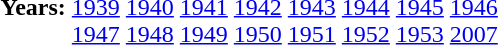<table id="toc" class="toc plainlinks">
<tr>
<th>Years:</th>
<td><br><a href='#'>1939</a>  <a href='#'>1940</a>  <a href='#'>1941</a>  <a href='#'>1942</a>  <a href='#'>1943</a>  <a href='#'>1944</a>  <a href='#'>1945</a>  <a href='#'>1946</a> <br> <a href='#'>1947</a>  <a href='#'>1948</a>  <a href='#'>1949</a>  <a href='#'>1950</a>  <a href='#'>1951</a>  <a href='#'>1952</a>  <a href='#'>1953</a>  <a href='#'>2007</a></td>
</tr>
</table>
